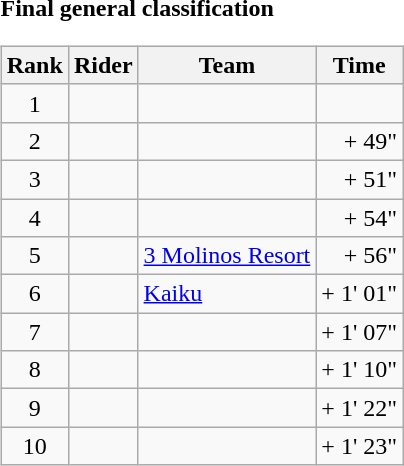<table>
<tr>
<td><strong>Final general classification</strong><br><table class="wikitable">
<tr>
<th scope="col">Rank</th>
<th scope="col">Rider</th>
<th scope="col">Team</th>
<th scope="col">Time</th>
</tr>
<tr>
<td style="text-align:center;">1</td>
<td></td>
<td></td>
<td style="text-align:right;"></td>
</tr>
<tr>
<td style="text-align:center;">2</td>
<td></td>
<td></td>
<td style="text-align:right;">+ 49"</td>
</tr>
<tr>
<td style="text-align:center;">3</td>
<td></td>
<td></td>
<td style="text-align:right;">+ 51"</td>
</tr>
<tr>
<td style="text-align:center;">4</td>
<td></td>
<td></td>
<td style="text-align:right;">+ 54"</td>
</tr>
<tr>
<td style="text-align:center;">5</td>
<td></td>
<td><a href='#'>3 Molinos Resort</a></td>
<td style="text-align:right;">+ 56"</td>
</tr>
<tr>
<td style="text-align:center;">6</td>
<td></td>
<td><a href='#'>Kaiku</a></td>
<td style="text-align:right;">+ 1' 01"</td>
</tr>
<tr>
<td style="text-align:center;">7</td>
<td></td>
<td></td>
<td style="text-align:right;">+ 1' 07"</td>
</tr>
<tr>
<td style="text-align:center;">8</td>
<td></td>
<td></td>
<td style="text-align:right;">+ 1' 10"</td>
</tr>
<tr>
<td style="text-align:center;">9</td>
<td></td>
<td></td>
<td style="text-align:right;">+ 1' 22"</td>
</tr>
<tr>
<td style="text-align:center;">10</td>
<td></td>
<td></td>
<td style="text-align:right;">+ 1' 23"</td>
</tr>
</table>
</td>
</tr>
</table>
